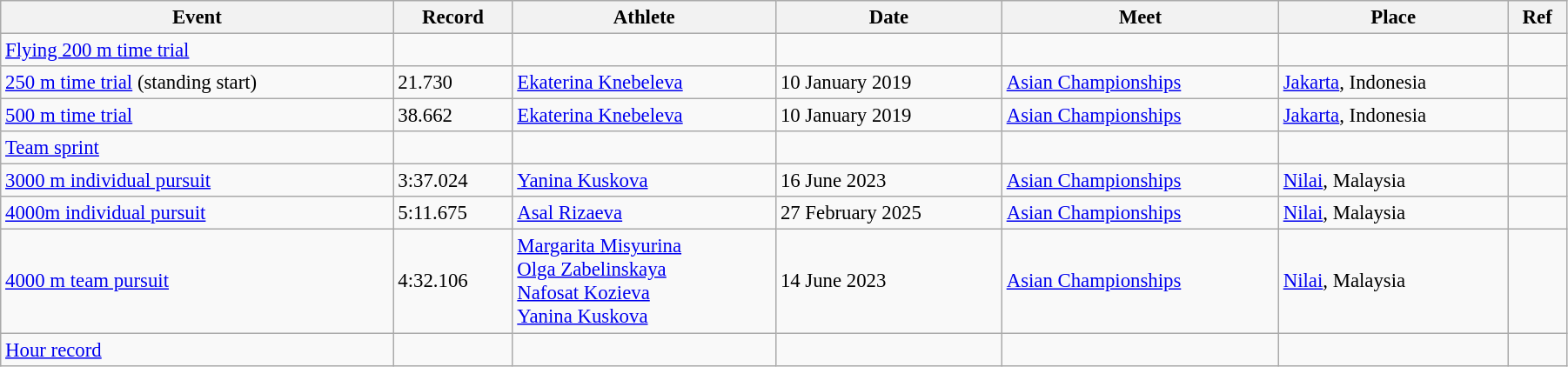<table class="wikitable" style="font-size:95%; width: 95%;">
<tr>
<th>Event</th>
<th>Record</th>
<th>Athlete</th>
<th>Date</th>
<th>Meet</th>
<th>Place</th>
<th>Ref</th>
</tr>
<tr>
<td><a href='#'>Flying 200 m time trial</a></td>
<td></td>
<td></td>
<td></td>
<td></td>
<td></td>
<td></td>
</tr>
<tr>
<td><a href='#'>250 m time trial</a> (standing start)</td>
<td>21.730</td>
<td><a href='#'>Ekaterina Knebeleva</a></td>
<td>10 January 2019</td>
<td><a href='#'>Asian Championships</a></td>
<td><a href='#'>Jakarta</a>, Indonesia</td>
<td></td>
</tr>
<tr>
<td><a href='#'>500 m time trial</a></td>
<td>38.662</td>
<td><a href='#'>Ekaterina Knebeleva</a></td>
<td>10 January 2019</td>
<td><a href='#'>Asian Championships</a></td>
<td><a href='#'>Jakarta</a>, Indonesia</td>
<td></td>
</tr>
<tr>
<td><a href='#'>Team sprint</a></td>
<td></td>
<td></td>
<td></td>
<td></td>
<td></td>
<td></td>
</tr>
<tr>
<td><a href='#'>3000 m individual pursuit</a></td>
<td>3:37.024</td>
<td><a href='#'>Yanina Kuskova</a></td>
<td>16 June 2023</td>
<td><a href='#'>Asian Championships</a></td>
<td><a href='#'>Nilai</a>, Malaysia</td>
<td></td>
</tr>
<tr>
<td><a href='#'>4000m individual pursuit</a></td>
<td>5:11.675</td>
<td><a href='#'>Asal Rizaeva</a></td>
<td>27 February 2025</td>
<td><a href='#'>Asian Championships</a></td>
<td><a href='#'>Nilai</a>, Malaysia</td>
<td></td>
</tr>
<tr>
<td><a href='#'>4000 m team pursuit</a></td>
<td>4:32.106</td>
<td><a href='#'>Margarita Misyurina</a><br><a href='#'>Olga Zabelinskaya</a><br><a href='#'>Nafosat Kozieva</a><br><a href='#'>Yanina Kuskova</a></td>
<td>14 June 2023</td>
<td><a href='#'>Asian Championships</a></td>
<td><a href='#'>Nilai</a>, Malaysia</td>
<td></td>
</tr>
<tr>
<td><a href='#'>Hour record</a></td>
<td></td>
<td></td>
<td></td>
<td></td>
<td></td>
<td></td>
</tr>
</table>
